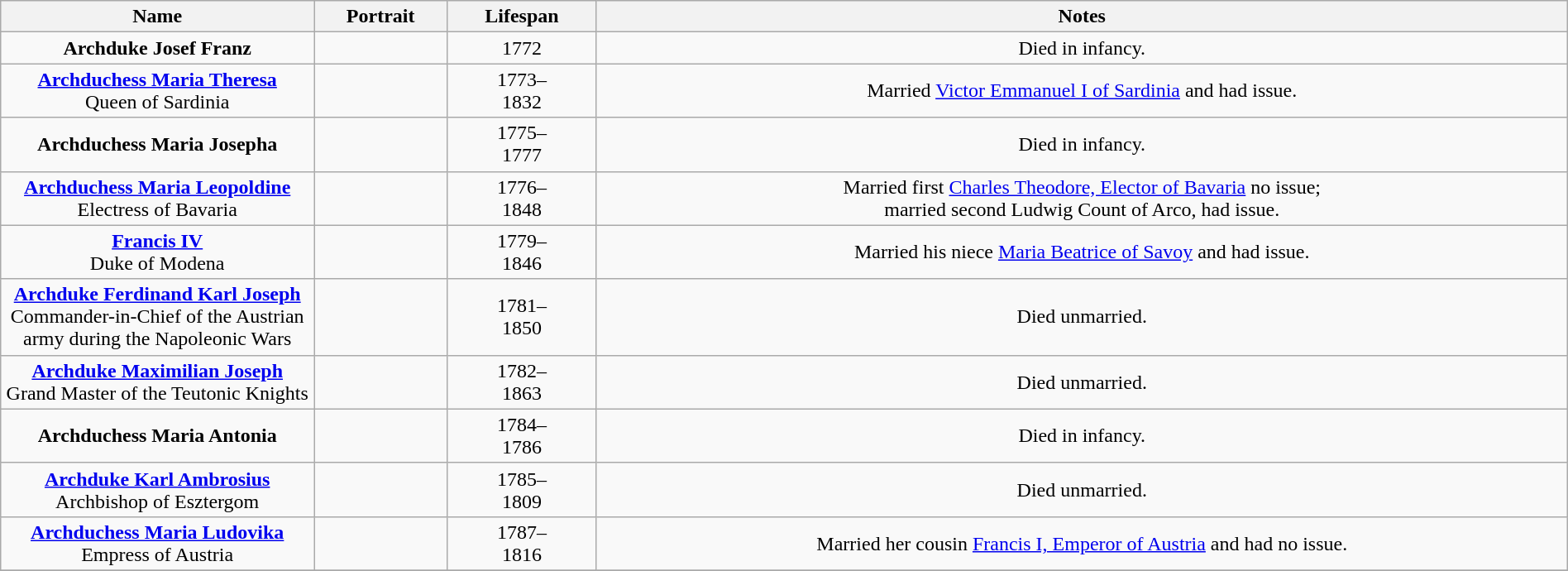<table style="text-align:center; width:100%" class="wikitable">
<tr>
<th width=20%>Name</th>
<th width=100px>Portrait</th>
<th>Lifespan</th>
<th>Notes</th>
</tr>
<tr>
<td><strong>Archduke Josef Franz</strong><br></td>
<td></td>
<td>1772<br></td>
<td>Died in infancy.</td>
</tr>
<tr>
<td><strong><a href='#'>Archduchess Maria Theresa</a></strong><br>Queen of Sardinia</td>
<td></td>
<td>1773–<br>1832</td>
<td>Married <a href='#'>Victor Emmanuel I of Sardinia</a> and had issue.</td>
</tr>
<tr>
<td><strong>Archduchess Maria Josepha</strong><br></td>
<td></td>
<td>1775–<br> 1777</td>
<td>Died in infancy.</td>
</tr>
<tr>
<td><strong><a href='#'>Archduchess Maria Leopoldine</a></strong><br>Electress of Bavaria</td>
<td></td>
<td>1776–<br> 1848</td>
<td>Married first <a href='#'>Charles Theodore, Elector of Bavaria</a> no issue;<br>married second Ludwig Count of Arco, had issue.</td>
</tr>
<tr>
<td><strong><a href='#'>Francis IV</a></strong><br>Duke of Modena</td>
<td></td>
<td>1779–<br>1846</td>
<td>Married his niece <a href='#'>Maria Beatrice of Savoy</a> and had issue.</td>
</tr>
<tr>
<td><strong><a href='#'>Archduke Ferdinand Karl Joseph</a></strong><br>Commander-in-Chief of the Austrian army during the Napoleonic Wars</td>
<td></td>
<td>1781–<br> 1850</td>
<td>Died unmarried.</td>
</tr>
<tr>
<td><strong><a href='#'>Archduke Maximilian Joseph</a></strong><br>Grand Master of the Teutonic Knights</td>
<td></td>
<td>1782–<br>1863</td>
<td>Died unmarried.</td>
</tr>
<tr>
<td><strong>Archduchess Maria Antonia</strong><br></td>
<td></td>
<td>1784–<br>1786</td>
<td>Died in infancy.</td>
</tr>
<tr>
<td><strong><a href='#'>Archduke Karl Ambrosius</a></strong><br> Archbishop of Esztergom</td>
<td></td>
<td>1785–<br> 1809</td>
<td>Died unmarried.</td>
</tr>
<tr>
<td><strong><a href='#'>Archduchess Maria Ludovika</a></strong><br>Empress of Austria</td>
<td></td>
<td>1787–<br>1816</td>
<td>Married her cousin <a href='#'>Francis I, Emperor of Austria</a> and had no issue.</td>
</tr>
<tr>
</tr>
</table>
